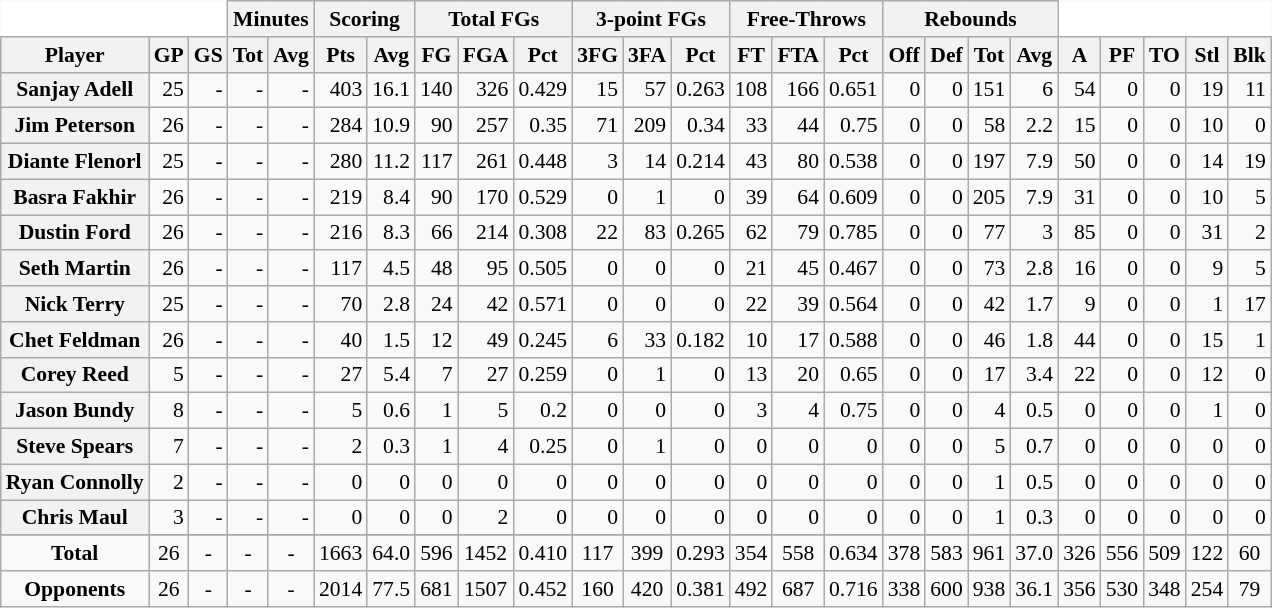<table class="wikitable sortable" border="1" style="font-size:90%;">
<tr>
<th colspan="3" style="border-top-style:hidden; border-left-style:hidden; background: white;"></th>
<th colspan="2" style=>Minutes</th>
<th colspan="2" style=>Scoring</th>
<th colspan="3" style=>Total FGs</th>
<th colspan="3" style=>3-point FGs</th>
<th colspan="3" style=>Free-Throws</th>
<th colspan="4" style=>Rebounds</th>
<th colspan="5" style="border-top-style:hidden; border-right-style:hidden; background: white;"></th>
</tr>
<tr>
<th scope="col" style=>Player</th>
<th scope="col" style=>GP</th>
<th scope="col" style=>GS</th>
<th scope="col" style=>Tot</th>
<th scope="col" style=>Avg</th>
<th scope="col" style=>Pts</th>
<th scope="col" style=>Avg</th>
<th scope="col" style=>FG</th>
<th scope="col" style=>FGA</th>
<th scope="col" style=>Pct</th>
<th scope="col" style=>3FG</th>
<th scope="col" style=>3FA</th>
<th scope="col" style=>Pct</th>
<th scope="col" style=>FT</th>
<th scope="col" style=>FTA</th>
<th scope="col" style=>Pct</th>
<th scope="col" style=>Off</th>
<th scope="col" style=>Def</th>
<th scope="col" style=>Tot</th>
<th scope="col" style=>Avg</th>
<th scope="col" style=>A</th>
<th scope="col" style=>PF</th>
<th scope="col" style=>TO</th>
<th scope="col" style=>Stl</th>
<th scope="col" style=>Blk</th>
</tr>
<tr>
<th>Sanjay Adell</th>
<td align="right">25</td>
<td align="right">-</td>
<td align="right">-</td>
<td align="right">-</td>
<td align="right">403</td>
<td align="right">16.1</td>
<td align="right">140</td>
<td align="right">326</td>
<td align="right">0.429</td>
<td align="right">15</td>
<td align="right">57</td>
<td align="right">0.263</td>
<td align="right">108</td>
<td align="right">166</td>
<td align="right">0.651</td>
<td align="right">0</td>
<td align="right">0</td>
<td align="right">151</td>
<td align="right">6</td>
<td align="right">54</td>
<td align="right">0</td>
<td align="right">0</td>
<td align="right">19</td>
<td align="right">11</td>
</tr>
<tr>
<th>Jim Peterson</th>
<td align="right">26</td>
<td align="right">-</td>
<td align="right">-</td>
<td align="right">-</td>
<td align="right">284</td>
<td align="right">10.9</td>
<td align="right">90</td>
<td align="right">257</td>
<td align="right">0.35</td>
<td align="right">71</td>
<td align="right">209</td>
<td align="right">0.34</td>
<td align="right">33</td>
<td align="right">44</td>
<td align="right">0.75</td>
<td align="right">0</td>
<td align="right">0</td>
<td align="right">58</td>
<td align="right">2.2</td>
<td align="right">15</td>
<td align="right">0</td>
<td align="right">0</td>
<td align="right">10</td>
<td align="right">0</td>
</tr>
<tr>
<th>Diante Flenorl</th>
<td align="right">25</td>
<td align="right">-</td>
<td align="right">-</td>
<td align="right">-</td>
<td align="right">280</td>
<td align="right">11.2</td>
<td align="right">117</td>
<td align="right">261</td>
<td align="right">0.448</td>
<td align="right">3</td>
<td align="right">14</td>
<td align="right">0.214</td>
<td align="right">43</td>
<td align="right">80</td>
<td align="right">0.538</td>
<td align="right">0</td>
<td align="right">0</td>
<td align="right">197</td>
<td align="right">7.9</td>
<td align="right">50</td>
<td align="right">0</td>
<td align="right">0</td>
<td align="right">14</td>
<td align="right">19</td>
</tr>
<tr>
<th>Basra Fakhir</th>
<td align="right">26</td>
<td align="right">-</td>
<td align="right">-</td>
<td align="right">-</td>
<td align="right">219</td>
<td align="right">8.4</td>
<td align="right">90</td>
<td align="right">170</td>
<td align="right">0.529</td>
<td align="right">0</td>
<td align="right">1</td>
<td align="right">0</td>
<td align="right">39</td>
<td align="right">64</td>
<td align="right">0.609</td>
<td align="right">0</td>
<td align="right">0</td>
<td align="right">205</td>
<td align="right">7.9</td>
<td align="right">31</td>
<td align="right">0</td>
<td align="right">0</td>
<td align="right">10</td>
<td align="right">5</td>
</tr>
<tr>
<th>Dustin Ford</th>
<td align="right">26</td>
<td align="right">-</td>
<td align="right">-</td>
<td align="right">-</td>
<td align="right">216</td>
<td align="right">8.3</td>
<td align="right">66</td>
<td align="right">214</td>
<td align="right">0.308</td>
<td align="right">22</td>
<td align="right">83</td>
<td align="right">0.265</td>
<td align="right">62</td>
<td align="right">79</td>
<td align="right">0.785</td>
<td align="right">0</td>
<td align="right">0</td>
<td align="right">77</td>
<td align="right">3</td>
<td align="right">85</td>
<td align="right">0</td>
<td align="right">0</td>
<td align="right">31</td>
<td align="right">2</td>
</tr>
<tr>
<th>Seth Martin</th>
<td align="right">26</td>
<td align="right">-</td>
<td align="right">-</td>
<td align="right">-</td>
<td align="right">117</td>
<td align="right">4.5</td>
<td align="right">48</td>
<td align="right">95</td>
<td align="right">0.505</td>
<td align="right">0</td>
<td align="right">0</td>
<td align="right">0</td>
<td align="right">21</td>
<td align="right">45</td>
<td align="right">0.467</td>
<td align="right">0</td>
<td align="right">0</td>
<td align="right">73</td>
<td align="right">2.8</td>
<td align="right">16</td>
<td align="right">0</td>
<td align="right">0</td>
<td align="right">9</td>
<td align="right">5</td>
</tr>
<tr>
<th>Nick Terry</th>
<td align="right">25</td>
<td align="right">-</td>
<td align="right">-</td>
<td align="right">-</td>
<td align="right">70</td>
<td align="right">2.8</td>
<td align="right">24</td>
<td align="right">42</td>
<td align="right">0.571</td>
<td align="right">0</td>
<td align="right">0</td>
<td align="right">0</td>
<td align="right">22</td>
<td align="right">39</td>
<td align="right">0.564</td>
<td align="right">0</td>
<td align="right">0</td>
<td align="right">42</td>
<td align="right">1.7</td>
<td align="right">9</td>
<td align="right">0</td>
<td align="right">0</td>
<td align="right">1</td>
<td align="right">17</td>
</tr>
<tr>
<th>Chet Feldman</th>
<td align="right">26</td>
<td align="right">-</td>
<td align="right">-</td>
<td align="right">-</td>
<td align="right">40</td>
<td align="right">1.5</td>
<td align="right">12</td>
<td align="right">49</td>
<td align="right">0.245</td>
<td align="right">6</td>
<td align="right">33</td>
<td align="right">0.182</td>
<td align="right">10</td>
<td align="right">17</td>
<td align="right">0.588</td>
<td align="right">0</td>
<td align="right">0</td>
<td align="right">46</td>
<td align="right">1.8</td>
<td align="right">44</td>
<td align="right">0</td>
<td align="right">0</td>
<td align="right">15</td>
<td align="right">1</td>
</tr>
<tr>
<th>Corey Reed</th>
<td align="right">5</td>
<td align="right">-</td>
<td align="right">-</td>
<td align="right">-</td>
<td align="right">27</td>
<td align="right">5.4</td>
<td align="right">7</td>
<td align="right">27</td>
<td align="right">0.259</td>
<td align="right">0</td>
<td align="right">1</td>
<td align="right">0</td>
<td align="right">13</td>
<td align="right">20</td>
<td align="right">0.65</td>
<td align="right">0</td>
<td align="right">0</td>
<td align="right">17</td>
<td align="right">3.4</td>
<td align="right">22</td>
<td align="right">0</td>
<td align="right">0</td>
<td align="right">12</td>
<td align="right">0</td>
</tr>
<tr>
<th>Jason Bundy</th>
<td align="right">8</td>
<td align="right">-</td>
<td align="right">-</td>
<td align="right">-</td>
<td align="right">5</td>
<td align="right">0.6</td>
<td align="right">1</td>
<td align="right">5</td>
<td align="right">0.2</td>
<td align="right">0</td>
<td align="right">0</td>
<td align="right">0</td>
<td align="right">3</td>
<td align="right">4</td>
<td align="right">0.75</td>
<td align="right">0</td>
<td align="right">0</td>
<td align="right">4</td>
<td align="right">0.5</td>
<td align="right">0</td>
<td align="right">0</td>
<td align="right">0</td>
<td align="right">1</td>
<td align="right">0</td>
</tr>
<tr>
<th>Steve Spears</th>
<td align="right">7</td>
<td align="right">-</td>
<td align="right">-</td>
<td align="right">-</td>
<td align="right">2</td>
<td align="right">0.3</td>
<td align="right">1</td>
<td align="right">4</td>
<td align="right">0.25</td>
<td align="right">0</td>
<td align="right">1</td>
<td align="right">0</td>
<td align="right">0</td>
<td align="right">0</td>
<td align="right">0</td>
<td align="right">0</td>
<td align="right">0</td>
<td align="right">5</td>
<td align="right">0.7</td>
<td align="right">0</td>
<td align="right">0</td>
<td align="right">0</td>
<td align="right">0</td>
<td align="right">0</td>
</tr>
<tr>
<th>Ryan Connolly</th>
<td align="right">2</td>
<td align="right">-</td>
<td align="right">-</td>
<td align="right">-</td>
<td align="right">0</td>
<td align="right">0</td>
<td align="right">0</td>
<td align="right">0</td>
<td align="right">0</td>
<td align="right">0</td>
<td align="right">0</td>
<td align="right">0</td>
<td align="right">0</td>
<td align="right">0</td>
<td align="right">0</td>
<td align="right">0</td>
<td align="right">0</td>
<td align="right">1</td>
<td align="right">0.5</td>
<td align="right">0</td>
<td align="right">0</td>
<td align="right">0</td>
<td align="right">0</td>
<td align="right">0</td>
</tr>
<tr>
<th>Chris Maul</th>
<td align="right">3</td>
<td align="right">-</td>
<td align="right">-</td>
<td align="right">-</td>
<td align="right">0</td>
<td align="right">0</td>
<td align="right">0</td>
<td align="right">2</td>
<td align="right">0</td>
<td align="right">0</td>
<td align="right">0</td>
<td align="right">0</td>
<td align="right">0</td>
<td align="right">0</td>
<td align="right">0</td>
<td align="right">0</td>
<td align="right">0</td>
<td align="right">1</td>
<td align="right">0.3</td>
<td align="right">0</td>
<td align="right">0</td>
<td align="right">0</td>
<td align="right">0</td>
<td align="right">0</td>
</tr>
<tr>
</tr>
<tr class="sortbottom">
<td align="center" style=><strong>Total</strong></td>
<td align="center" style=>26</td>
<td align="center" style=>-</td>
<td align="center" style=>-</td>
<td align="center" style=>-</td>
<td align="center" style=>1663</td>
<td align="center" style=>64.0</td>
<td align="center" style=>596</td>
<td align="center" style=>1452</td>
<td align="center" style=>0.410</td>
<td align="center" style=>117</td>
<td align="center" style=>399</td>
<td align="center" style=>0.293</td>
<td align="center" style=>354</td>
<td align="center" style=>558</td>
<td align="center" style=>0.634</td>
<td align="center" style=>378</td>
<td align="center" style=>583</td>
<td align="center" style=>961</td>
<td align="center" style=>37.0</td>
<td align="center" style=>326</td>
<td align="center" style=>556</td>
<td align="center" style=>509</td>
<td align="center" style=>122</td>
<td align="center" style=>60</td>
</tr>
<tr class="sortbottom">
<td align="center"><strong>Opponents</strong></td>
<td align="center">26</td>
<td align="center">-</td>
<td align="center">-</td>
<td align="center">-</td>
<td align="center">2014</td>
<td align="center">77.5</td>
<td align="center">681</td>
<td align="center">1507</td>
<td align="center">0.452</td>
<td align="center">160</td>
<td align="center">420</td>
<td align="center">0.381</td>
<td align="center">492</td>
<td align="center">687</td>
<td align="center">0.716</td>
<td align="center">338</td>
<td align="center">600</td>
<td align="center">938</td>
<td align="center">36.1</td>
<td align="center">356</td>
<td align="center">530</td>
<td align="center">348</td>
<td align="center">254</td>
<td align="center">79</td>
</tr>
</table>
